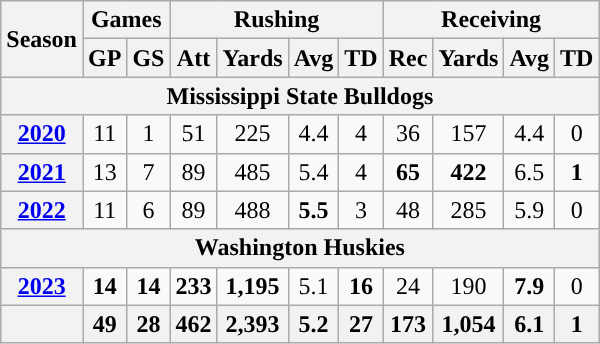<table class="wikitable" style="text-align:center;">
<tr>
<th rowspan="2">Season</th>
<th colspan="2">Games</th>
<th colspan="4">Rushing</th>
<th colspan="4">Receiving</th>
</tr>
<tr>
<th>GP</th>
<th>GS</th>
<th>Att</th>
<th>Yards</th>
<th>Avg</th>
<th>TD</th>
<th>Rec</th>
<th>Yards</th>
<th>Avg</th>
<th>TD</th>
</tr>
<tr>
<th colspan="15">Mississippi State Bulldogs</th>
</tr>
<tr>
<th><a href='#'>2020</a></th>
<td>11</td>
<td>1</td>
<td>51</td>
<td>225</td>
<td>4.4</td>
<td>4</td>
<td>36</td>
<td>157</td>
<td>4.4</td>
<td>0</td>
</tr>
<tr>
<th><a href='#'>2021</a></th>
<td>13</td>
<td>7</td>
<td>89</td>
<td>485</td>
<td>5.4</td>
<td>4</td>
<td><strong>65</strong></td>
<td><strong>422</strong></td>
<td>6.5</td>
<td><strong>1</strong></td>
</tr>
<tr>
<th><a href='#'>2022</a></th>
<td>11</td>
<td>6</td>
<td>89</td>
<td>488</td>
<td><strong> 5.5</strong></td>
<td>3</td>
<td>48</td>
<td>285</td>
<td>5.9</td>
<td>0</td>
</tr>
<tr>
<th colspan="15">Washington Huskies</th>
</tr>
<tr>
<th><a href='#'>2023</a></th>
<td><strong>14</strong></td>
<td><strong>14</strong></td>
<td><strong> 233</strong></td>
<td><strong> 1,195</strong></td>
<td>5.1</td>
<td><strong> 16</strong></td>
<td>24</td>
<td>190</td>
<td><strong>7.9</strong></td>
<td>0</td>
</tr>
<tr>
<th ! colspan="1"></th>
<th>49</th>
<th>28</th>
<th>462</th>
<th>2,393</th>
<th>5.2</th>
<th>27</th>
<th>173</th>
<th>1,054</th>
<th>6.1</th>
<th>1</th>
</tr>
</table>
